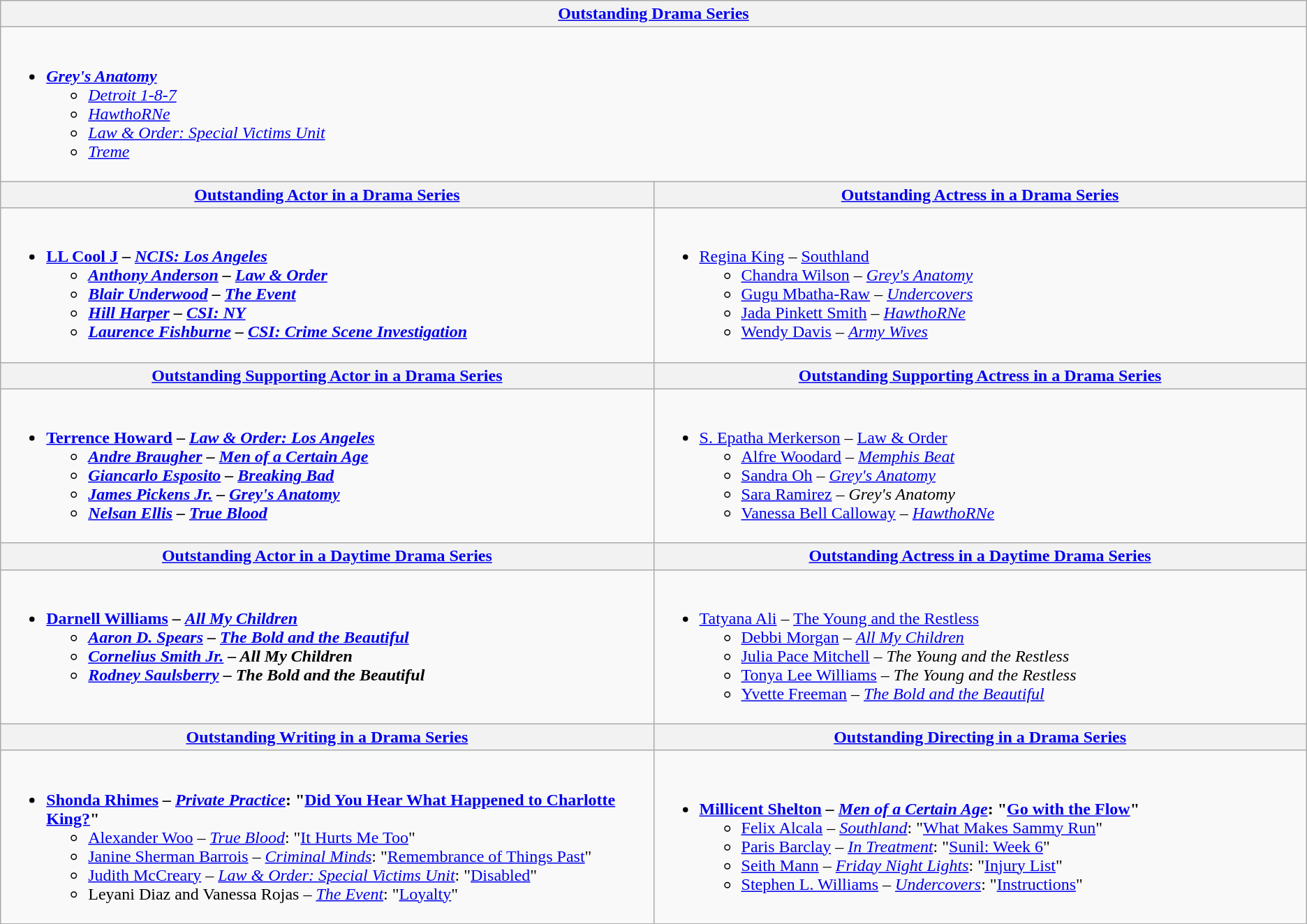<table class="wikitable" style="width=100%">
<tr>
<th colspan="2" style="width=50%"><a href='#'>Outstanding Drama Series</a></th>
</tr>
<tr>
<td colspan="2" style="vertical-align:top"><br><ul><li><strong><em><a href='#'>Grey's Anatomy</a></em></strong><ul><li><em><a href='#'>Detroit 1-8-7</a></em></li><li><em><a href='#'>HawthoRNe</a></em></li><li><em><a href='#'>Law & Order: Special Victims Unit</a></em></li><li><em><a href='#'>Treme</a></em></li></ul></li></ul></td>
</tr>
<tr>
<th><a href='#'>Outstanding Actor in a Drama Series</a></th>
<th><a href='#'>Outstanding Actress in a Drama Series</a></th>
</tr>
<tr>
<td style="vertical-align:top" width="50%"><br><ul><li><strong><a href='#'>LL Cool J</a> – <em><a href='#'>NCIS: Los Angeles</a><strong><em><ul><li><a href='#'>Anthony Anderson</a> – </em><a href='#'>Law & Order</a><em></li><li><a href='#'>Blair Underwood</a> – </em><a href='#'>The Event</a><em></li><li><a href='#'>Hill Harper</a> – </em><a href='#'>CSI: NY</a><em></li><li><a href='#'>Laurence Fishburne</a> – </em><a href='#'>CSI: Crime Scene Investigation</a><em></li></ul></li></ul></td>
<td style="vertical-align:top" width="50%"><br><ul><li></strong><a href='#'>Regina King</a> – </em><a href='#'>Southland</a></em></strong><ul><li><a href='#'>Chandra Wilson</a> – <em><a href='#'>Grey's Anatomy</a></em></li><li><a href='#'>Gugu Mbatha-Raw</a> – <em><a href='#'>Undercovers</a></em></li><li><a href='#'>Jada Pinkett Smith</a> – <em><a href='#'>HawthoRNe</a></em></li><li><a href='#'>Wendy Davis</a> – <em><a href='#'>Army Wives</a></em></li></ul></li></ul></td>
</tr>
<tr>
<th><a href='#'>Outstanding Supporting Actor in a Drama Series</a></th>
<th><a href='#'>Outstanding Supporting Actress in a Drama Series</a></th>
</tr>
<tr>
<td style="vertical-align:top"><br><ul><li><strong><a href='#'>Terrence Howard</a> – <em><a href='#'>Law & Order: Los Angeles</a><strong><em><ul><li><a href='#'>Andre Braugher</a> – </em><a href='#'>Men of a Certain Age</a><em></li><li><a href='#'>Giancarlo Esposito</a> – </em><a href='#'>Breaking Bad</a><em></li><li><a href='#'>James Pickens Jr.</a> – </em><a href='#'>Grey's Anatomy</a><em></li><li><a href='#'>Nelsan Ellis</a> – </em><a href='#'>True Blood</a><em></li></ul></li></ul></td>
<td style="vertical-align:top"><br><ul><li></strong><a href='#'>S. Epatha Merkerson</a> – </em><a href='#'>Law & Order</a></em></strong><ul><li><a href='#'>Alfre Woodard</a> – <em><a href='#'>Memphis Beat</a></em></li><li><a href='#'>Sandra Oh</a> – <em><a href='#'>Grey's Anatomy</a></em></li><li><a href='#'>Sara Ramirez</a> – <em>Grey's Anatomy</em></li><li><a href='#'>Vanessa Bell Calloway</a> – <em><a href='#'>HawthoRNe</a></em></li></ul></li></ul></td>
</tr>
<tr>
<th><a href='#'>Outstanding Actor in a Daytime Drama Series</a></th>
<th><a href='#'>Outstanding Actress in a Daytime Drama Series</a></th>
</tr>
<tr>
<td style="vertical-align:top"><br><ul><li><strong><a href='#'>Darnell Williams</a> – <em><a href='#'>All My Children</a><strong><em><ul><li><a href='#'>Aaron D. Spears</a> – </em><a href='#'>The Bold and the Beautiful</a><em></li><li><a href='#'>Cornelius Smith Jr.</a> – </em>All My Children<em></li><li><a href='#'>Rodney Saulsberry</a> – </em>The Bold and the Beautiful<em></li></ul></li></ul></td>
<td style="vertical-align:top"><br><ul><li></strong><a href='#'>Tatyana Ali</a> – </em><a href='#'>The Young and the Restless</a></em></strong><ul><li><a href='#'>Debbi Morgan</a> – <em><a href='#'>All My Children</a></em></li><li><a href='#'>Julia Pace Mitchell</a> – <em>The Young and the Restless</em></li><li><a href='#'>Tonya Lee Williams</a> – <em>The Young and the Restless</em></li><li><a href='#'>Yvette Freeman</a> – <em><a href='#'>The Bold and the Beautiful</a></em></li></ul></li></ul></td>
</tr>
<tr>
<th><a href='#'>Outstanding Writing in a Drama Series</a></th>
<th><a href='#'>Outstanding Directing in a Drama Series</a></th>
</tr>
<tr>
<td><br><ul><li><strong><a href='#'>Shonda Rhimes</a> <em>– <a href='#'>Private Practice</a></em>: "<a href='#'>Did You Hear What Happened to Charlotte King?</a>"</strong><ul><li><a href='#'>Alexander Woo</a> <em>– <a href='#'>True Blood</a></em>: "<a href='#'>It Hurts Me Too</a>"</li><li><a href='#'>Janine Sherman Barrois</a> <em>– <a href='#'>Criminal Minds</a></em>: "<a href='#'>Remembrance of Things Past</a>"</li><li><a href='#'>Judith McCreary</a> <em>– <a href='#'>Law & Order: Special Victims Unit</a></em>: "<a href='#'>Disabled</a>"</li><li>Leyani Diaz and Vanessa Rojas <em>– <a href='#'>The Event</a></em>: "<a href='#'>Loyalty</a>"</li></ul></li></ul></td>
<td><br><ul><li><strong><a href='#'>Millicent Shelton</a> <em>– <a href='#'>Men of a Certain Age</a></em>: "<a href='#'>Go with the Flow</a>"</strong><ul><li><a href='#'>Felix Alcala</a> <em>– <a href='#'>Southland</a></em>: "<a href='#'>What Makes Sammy Run</a>"</li><li><a href='#'>Paris Barclay</a> <em>– <a href='#'>In Treatment</a></em>: "<a href='#'>Sunil: Week 6</a>"</li><li><a href='#'>Seith Mann</a> <em>– <a href='#'>Friday Night Lights</a></em>: "<a href='#'>Injury List</a>"</li><li><a href='#'>Stephen L. Williams</a> <em>– <a href='#'>Undercovers</a></em>: "<a href='#'>Instructions</a>"</li></ul></li></ul></td>
</tr>
</table>
